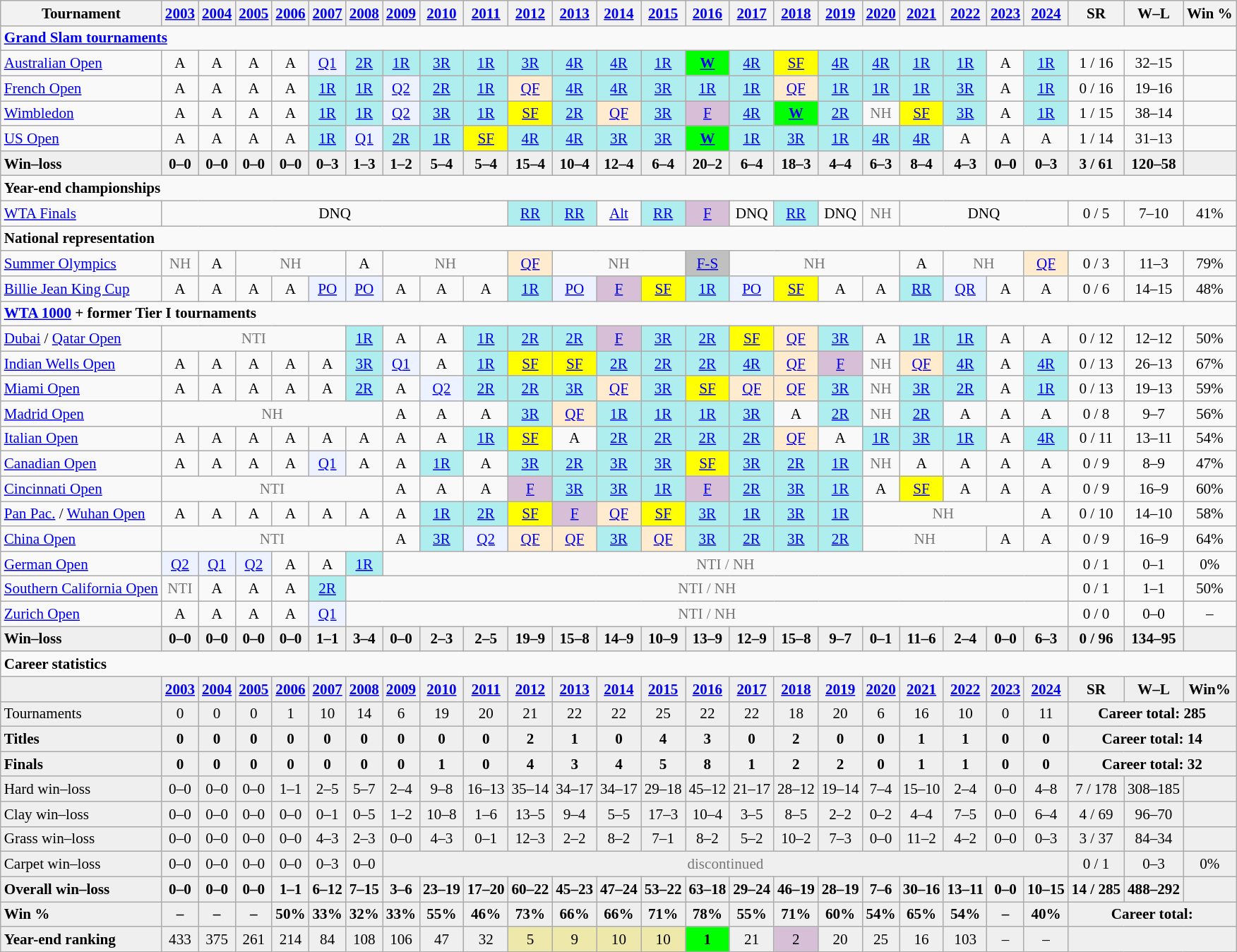<table class="wikitable nowrap" style=font-size:88%;text-align:center>
<tr>
<th>Tournament</th>
<th><a href='#'>2003</a></th>
<th><a href='#'>2004</a></th>
<th><a href='#'>2005</a></th>
<th><a href='#'>2006</a></th>
<th><a href='#'>2007</a></th>
<th><a href='#'>2008</a></th>
<th><a href='#'>2009</a></th>
<th><a href='#'>2010</a></th>
<th><a href='#'>2011</a></th>
<th><a href='#'>2012</a></th>
<th><a href='#'>2013</a></th>
<th><a href='#'>2014</a></th>
<th><a href='#'>2015</a></th>
<th><a href='#'>2016</a></th>
<th><a href='#'>2017</a></th>
<th><a href='#'>2018</a></th>
<th><a href='#'>2019</a></th>
<th><a href='#'>2020</a></th>
<th><a href='#'>2021</a></th>
<th><a href='#'>2022</a></th>
<th><a href='#'>2023</a></th>
<th><a href='#'>2024</a></th>
<th>SR</th>
<th>W–L</th>
<th>Win %</th>
</tr>
<tr>
<td colspan="26" align="left"><strong><a href='#'>Grand Slam tournaments</a></strong></td>
</tr>
<tr>
<td align=left><a href='#'>Australian Open</a></td>
<td>A</td>
<td>A</td>
<td>A</td>
<td>A</td>
<td bgcolor=ecf2ff><a href='#'>Q1</a></td>
<td bgcolor=afeeee><a href='#'>2R</a></td>
<td bgcolor=afeeee><a href='#'>1R</a></td>
<td bgcolor=afeeee><a href='#'>3R</a></td>
<td bgcolor=afeeee><a href='#'>1R</a></td>
<td bgcolor=afeeee><a href='#'>3R</a></td>
<td bgcolor=afeeee><a href='#'>4R</a></td>
<td bgcolor=afeeee><a href='#'>4R</a></td>
<td bgcolor=afeeee><a href='#'>1R</a></td>
<td bgcolor=lime><a href='#'><strong>W</strong></a></td>
<td bgcolor=afeeee><a href='#'>4R</a></td>
<td bgcolor=yellow><a href='#'>SF</a></td>
<td bgcolor=afeeee><a href='#'>4R</a></td>
<td bgcolor=afeeee><a href='#'>4R</a></td>
<td bgcolor=afeeee><a href='#'>1R</a></td>
<td bgcolor=afeeee><a href='#'>1R</a></td>
<td>A</td>
<td bgcolor=afeeee><a href='#'>1R</a></td>
<td>1 / 16</td>
<td>32–15</td>
<td></td>
</tr>
<tr>
<td align=left><a href='#'>French Open</a></td>
<td>A</td>
<td>A</td>
<td>A</td>
<td>A</td>
<td bgcolor=afeeee><a href='#'>1R</a></td>
<td bgcolor=afeeee><a href='#'>1R</a></td>
<td bgcolor=ecf2ff><a href='#'>Q2</a></td>
<td bgcolor=afeeee><a href='#'>2R</a></td>
<td bgcolor=afeeee><a href='#'>1R</a></td>
<td bgcolor=ffebcd><a href='#'>QF</a></td>
<td bgcolor=afeeee><a href='#'>4R</a></td>
<td bgcolor=afeeee><a href='#'>4R</a></td>
<td bgcolor=afeeee><a href='#'>3R</a></td>
<td bgcolor=afeeee><a href='#'>1R</a></td>
<td bgcolor=afeeee><a href='#'>1R</a></td>
<td bgcolor=ffebcd><a href='#'>QF</a></td>
<td bgcolor=afeeee><a href='#'>1R</a></td>
<td bgcolor=afeeee><a href='#'>1R</a></td>
<td bgcolor=afeeee><a href='#'>1R</a></td>
<td bgcolor=afeeee><a href='#'>3R</a></td>
<td>A</td>
<td bgcolor=afeeee><a href='#'>1R</a></td>
<td>0 / 16</td>
<td>19–16</td>
<td></td>
</tr>
<tr>
<td align=left><a href='#'>Wimbledon</a></td>
<td>A</td>
<td>A</td>
<td>A</td>
<td>A</td>
<td bgcolor=afeeee><a href='#'>1R</a></td>
<td bgcolor=afeeee><a href='#'>1R</a></td>
<td bgcolor=ecf2ff><a href='#'>Q2</a></td>
<td bgcolor=afeeee><a href='#'>3R</a></td>
<td bgcolor=afeeee><a href='#'>1R</a></td>
<td bgcolor=yellow><a href='#'>SF</a></td>
<td bgcolor=afeeee><a href='#'>2R</a></td>
<td bgcolor=ffebcd><a href='#'>QF</a></td>
<td bgcolor=afeeee><a href='#'>3R</a></td>
<td bgcolor=thistle><a href='#'>F</a></td>
<td bgcolor=afeeee><a href='#'>4R</a></td>
<td bgcolor=lime><a href='#'><strong>W</strong></a></td>
<td bgcolor=afeeee><a href='#'>2R</a></td>
<td style=color:#767676>NH</td>
<td bgcolor=yellow><a href='#'>SF</a></td>
<td bgcolor=afeeee><a href='#'>3R</a></td>
<td>A</td>
<td bgcolor=afeeee><a href='#'>1R</a></td>
<td>1 / 15</td>
<td>38–14</td>
<td></td>
</tr>
<tr>
<td align=left><a href='#'>US Open</a></td>
<td>A</td>
<td>A</td>
<td>A</td>
<td>A</td>
<td bgcolor=afeeee><a href='#'>1R</a></td>
<td bgcolor=ecf2ff><a href='#'>Q1</a></td>
<td bgcolor=afeeee><a href='#'>2R</a></td>
<td bgcolor=afeeee><a href='#'>1R</a></td>
<td bgcolor=yellow><a href='#'>SF</a></td>
<td bgcolor=afeeee><a href='#'>4R</a></td>
<td bgcolor=afeeee><a href='#'>4R</a></td>
<td bgcolor=afeeee><a href='#'>3R</a></td>
<td bgcolor=afeeee><a href='#'>3R</a></td>
<td bgcolor=lime><a href='#'><strong>W</strong></a></td>
<td bgcolor=afeeee><a href='#'>1R</a></td>
<td bgcolor=afeeee><a href='#'>3R</a></td>
<td bgcolor=afeeee><a href='#'>1R</a></td>
<td bgcolor=afeeee><a href='#'>4R</a></td>
<td bgcolor=afeeee><a href='#'>4R</a></td>
<td>A</td>
<td>A</td>
<td>A</td>
<td>1 / 14</td>
<td>31–13</td>
<td></td>
</tr>
<tr style=font-weight:bold;background:#efefef>
<td style=text-align:left>Win–loss</td>
<td>0–0</td>
<td>0–0</td>
<td>0–0</td>
<td>0–0</td>
<td>0–3</td>
<td>1–3</td>
<td>1–2</td>
<td>5–4</td>
<td>5–4</td>
<td>15–4</td>
<td>10–4</td>
<td>12–4</td>
<td>6–4</td>
<td>20–2</td>
<td>6–4</td>
<td>18–3</td>
<td>4–4</td>
<td>6–3</td>
<td>8–4</td>
<td>4–3</td>
<td>0–0</td>
<td>0–3</td>
<td>3 / 61</td>
<td>120–58</td>
<td></td>
</tr>
<tr>
<td colspan="26" align="left"><strong>Year-end championships</strong></td>
</tr>
<tr>
<td align=left><a href='#'>WTA Finals</a></td>
<td colspan=9>DNQ</td>
<td bgcolor=afeeee><a href='#'>RR</a></td>
<td bgcolor=afeeee><a href='#'>RR</a></td>
<td><a href='#'>Alt</a></td>
<td bgcolor=afeeee><a href='#'>RR</a></td>
<td bgcolor=thistle><a href='#'>F</a></td>
<td>DNQ</td>
<td bgcolor=afeeee><a href='#'>RR</a></td>
<td>DNQ</td>
<td style=color:#767676>NH</td>
<td colspan=4>DNQ</td>
<td>0 / 5</td>
<td>7–10</td>
<td>41%</td>
</tr>
<tr>
<td colspan="26" align="left"><strong>National representation</strong></td>
</tr>
<tr>
<td align=left><a href='#'>Summer Olympics</a></td>
<td style=color:#767676>NH</td>
<td>A</td>
<td colspan=3 style=color:#767676>NH</td>
<td>A</td>
<td colspan=3 style=color:#767676>NH</td>
<td bgcolor=ffebcd><a href='#'>QF</a></td>
<td colspan=3 style=color:#767676>NH</td>
<td bgcolor=silver><a href='#'>F-S</a></td>
<td colspan=4 style=color:#767676>NH</td>
<td>A</td>
<td colspan=2 style=color:#767676>NH</td>
<td bgcolor=ffebcd><a href='#'>QF</a></td>
<td>0 / 3</td>
<td>11–3</td>
<td>79%</td>
</tr>
<tr>
<td align=left><a href='#'>Billie Jean King Cup</a></td>
<td>A</td>
<td>A</td>
<td>A</td>
<td>A</td>
<td bgcolor=ecf2ff><a href='#'>PO</a></td>
<td bgcolor=ecf2ff><a href='#'>PO</a></td>
<td>A</td>
<td>A</td>
<td>A</td>
<td bgcolor=afeeee><a href='#'>1R</a></td>
<td bgcolor=ecf2ff><a href='#'>PO</a></td>
<td bgcolor=thistle><a href='#'>F</a></td>
<td bgcolor=yellow><a href='#'>SF</a></td>
<td bgcolor=afeeee><a href='#'>1R</a></td>
<td bgcolor=ecf2ff><a href='#'>PO</a></td>
<td bgcolor=yellow><a href='#'>SF</a></td>
<td>A</td>
<td>A</td>
<td bgcolor=afeeee><a href='#'>RR</a></td>
<td bgcolor=ecf2ff><a href='#'>QR</a></td>
<td>A</td>
<td>A</td>
<td>0 / 6</td>
<td>14–15</td>
<td>48%</td>
</tr>
<tr>
<td colspan="26" align="left"><strong><a href='#'>WTA 1000</a> + former Tier I tournaments</strong></td>
</tr>
<tr>
<td align=left><a href='#'>Dubai</a> / <a href='#'>Qatar Open</a></td>
<td colspan=5 style=color:#767676>NTI</td>
<td bgcolor=afeeee><a href='#'>1R</a></td>
<td>A</td>
<td>A</td>
<td bgcolor=afeeee><a href='#'>1R</a></td>
<td bgcolor=afeeee><a href='#'>2R</a></td>
<td bgcolor=afeeee><a href='#'>2R</a></td>
<td bgcolor=thistle><a href='#'>F</a></td>
<td bgcolor=afeeee><a href='#'>3R</a></td>
<td bgcolor=afeeee><a href='#'>2R</a></td>
<td bgcolor=yellow><a href='#'>SF</a></td>
<td bgcolor=ffebcd><a href='#'>QF</a></td>
<td bgcolor=afeeee><a href='#'>3R</a></td>
<td>A</td>
<td bgcolor=afeeee><a href='#'>1R</a></td>
<td bgcolor=afeeee><a href='#'>1R</a></td>
<td>A</td>
<td>A</td>
<td>0 / 12</td>
<td>12–12</td>
<td>50%</td>
</tr>
<tr>
<td align=left><a href='#'>Indian Wells Open</a></td>
<td>A</td>
<td>A</td>
<td>A</td>
<td>A</td>
<td>A</td>
<td bgcolor=afeeee><a href='#'>3R</a></td>
<td bgcolor=ecf2ff><a href='#'>Q1</a></td>
<td>A</td>
<td bgcolor=afeeee><a href='#'>1R</a></td>
<td bgcolor=yellow><a href='#'>SF</a></td>
<td bgcolor=yellow><a href='#'>SF</a></td>
<td bgcolor=afeeee><a href='#'>2R</a></td>
<td bgcolor=afeeee><a href='#'>2R</a></td>
<td bgcolor=afeeee><a href='#'>2R</a></td>
<td bgcolor=afeeee><a href='#'>4R</a></td>
<td bgcolor=ffebcd><a href='#'>QF</a></td>
<td bgcolor=thistle><a href='#'>F</a></td>
<td style=color:#767676>NH</td>
<td bgcolor=ffebcd><a href='#'>QF</a></td>
<td bgcolor=afeeee><a href='#'>4R</a></td>
<td>A</td>
<td bgcolor=afeeee><a href='#'>4R</a></td>
<td>0 / 13</td>
<td>26–13</td>
<td>67%</td>
</tr>
<tr>
<td align=left><a href='#'>Miami Open</a></td>
<td>A</td>
<td>A</td>
<td>A</td>
<td>A</td>
<td>A</td>
<td bgcolor=afeeee><a href='#'>2R</a></td>
<td>A</td>
<td bgcolor=ecf2ff><a href='#'>Q2</a></td>
<td bgcolor=afeeee><a href='#'>2R</a></td>
<td bgcolor=afeeee><a href='#'>2R</a></td>
<td bgcolor=afeeee><a href='#'>3R</a></td>
<td bgcolor=ffebcd><a href='#'>QF</a></td>
<td bgcolor=afeeee><a href='#'>3R</a></td>
<td bgcolor=yellow><a href='#'>SF</a></td>
<td bgcolor=ffebcd><a href='#'>QF</a></td>
<td bgcolor=ffebcd><a href='#'>QF</a></td>
<td bgcolor=afeeee><a href='#'>3R</a></td>
<td style=color:#767676>NH</td>
<td bgcolor=afeeee><a href='#'>3R</a></td>
<td bgcolor=afeeee><a href='#'>2R</a></td>
<td>A</td>
<td bgcolor=afeeee><a href='#'>1R</a></td>
<td>0 / 13</td>
<td>19–13</td>
<td>59%</td>
</tr>
<tr>
<td align=left><a href='#'>Madrid Open</a></td>
<td colspan=6 style=color:#767676>NH</td>
<td>A</td>
<td>A</td>
<td>A</td>
<td bgcolor=afeeee><a href='#'>3R</a></td>
<td bgcolor=ffebcd><a href='#'>QF</a></td>
<td bgcolor=afeeee><a href='#'>1R</a></td>
<td bgcolor=afeeee><a href='#'>1R</a></td>
<td bgcolor=afeeee><a href='#'>1R</a></td>
<td bgcolor=afeeee><a href='#'>3R</a></td>
<td>A</td>
<td bgcolor=afeeee><a href='#'>2R</a></td>
<td style=color:#767676>NH</td>
<td bgcolor=afeeee><a href='#'>2R</a></td>
<td>A</td>
<td>A</td>
<td>A</td>
<td>0 / 8</td>
<td>9–7</td>
<td>56%</td>
</tr>
<tr>
<td align=left><a href='#'>Italian Open</a></td>
<td>A</td>
<td>A</td>
<td>A</td>
<td>A</td>
<td>A</td>
<td>A</td>
<td>A</td>
<td>A</td>
<td bgcolor=afeeee><a href='#'>1R</a></td>
<td bgcolor=yellow><a href='#'>SF</a></td>
<td>A</td>
<td bgcolor=afeeee><a href='#'>2R</a></td>
<td bgcolor=afeeee><a href='#'>2R</a></td>
<td bgcolor=afeeee><a href='#'>2R</a></td>
<td bgcolor=afeeee><a href='#'>2R</a></td>
<td bgcolor=ffebcd><a href='#'>QF</a></td>
<td>A</td>
<td bgcolor=afeeee><a href='#'>1R</a></td>
<td bgcolor=afeeee><a href='#'>3R</a></td>
<td bgcolor=afeeee><a href='#'>1R</a></td>
<td>A</td>
<td bgcolor=afeeee><a href='#'>4R</a></td>
<td>0 / 11</td>
<td>13–11</td>
<td>54%</td>
</tr>
<tr>
<td align=left><a href='#'>Canadian Open</a></td>
<td>A</td>
<td>A</td>
<td>A</td>
<td>A</td>
<td bgcolor=ecf2ff><a href='#'>Q1</a></td>
<td>A</td>
<td>A</td>
<td bgcolor=afeeee><a href='#'>1R</a></td>
<td>A</td>
<td bgcolor=afeeee><a href='#'>3R</a></td>
<td bgcolor=afeeee><a href='#'>2R</a></td>
<td bgcolor=afeeee><a href='#'>3R</a></td>
<td bgcolor=afeeee><a href='#'>3R</a></td>
<td bgcolor=yellow><a href='#'>SF</a></td>
<td bgcolor=afeeee><a href='#'>3R</a></td>
<td bgcolor=afeeee><a href='#'>2R</a></td>
<td bgcolor=afeeee><a href='#'>1R</a></td>
<td style=color:#767676>NH</td>
<td>A</td>
<td>A</td>
<td>A</td>
<td>A</td>
<td>0 / 9</td>
<td>8–9</td>
<td>47%</td>
</tr>
<tr>
<td align=left><a href='#'>Cincinnati Open</a></td>
<td colspan=6 style=color:#767676>NTI</td>
<td>A</td>
<td>A</td>
<td>A</td>
<td bgcolor=thistle><a href='#'>F</a></td>
<td bgcolor=afeeee><a href='#'>3R</a></td>
<td bgcolor=afeeee><a href='#'>3R</a></td>
<td bgcolor=afeeee><a href='#'>1R</a></td>
<td bgcolor=thistle><a href='#'>F</a></td>
<td bgcolor=afeeee><a href='#'>2R</a></td>
<td bgcolor=afeeee><a href='#'>3R</a></td>
<td bgcolor=afeeee><a href='#'>1R</a></td>
<td>A</td>
<td bgcolor=yellow><a href='#'>SF</a></td>
<td>A</td>
<td>A</td>
<td>A</td>
<td>0 / 9</td>
<td>16–9</td>
<td>60%</td>
</tr>
<tr>
<td align=left><a href='#'>Pan Pac.</a> / <a href='#'>Wuhan Open</a></td>
<td>A</td>
<td>A</td>
<td>A</td>
<td>A</td>
<td>A</td>
<td>A</td>
<td>A</td>
<td bgcolor=afeeee><a href='#'>1R</a></td>
<td bgcolor=afeeee><a href='#'>2R</a></td>
<td bgcolor=yellow><a href='#'>SF</a></td>
<td bgcolor=thistle><a href='#'>F</a></td>
<td bgcolor=ffebcd><a href='#'>QF</a></td>
<td bgcolor=yellow><a href='#'>SF</a></td>
<td bgcolor=afeeee><a href='#'>3R</a></td>
<td bgcolor=afeeee><a href='#'>1R</a></td>
<td bgcolor=afeeee><a href='#'>3R</a></td>
<td bgcolor=afeeee><a href='#'>1R</a></td>
<td colspan=4 style=color:#767676>NH</td>
<td>A</td>
<td>0 / 10</td>
<td>14–10</td>
<td>58%</td>
</tr>
<tr>
<td align=left><a href='#'>China Open</a></td>
<td colspan=6 style=color:#767676>NTI</td>
<td>A</td>
<td bgcolor=afeeee><a href='#'>3R</a></td>
<td bgcolor=ecf2ff><a href='#'>Q2</a></td>
<td bgcolor=ffebcd><a href='#'>QF</a></td>
<td bgcolor=ffebcd><a href='#'>QF</a></td>
<td bgcolor=afeeee><a href='#'>3R</a></td>
<td bgcolor=ffebcd><a href='#'>QF</a></td>
<td bgcolor=afeeee><a href='#'>3R</a></td>
<td bgcolor=afeeee><a href='#'>2R</a></td>
<td bgcolor=afeeee><a href='#'>3R</a></td>
<td bgcolor=afeeee><a href='#'>2R</a></td>
<td colspan=3 style=color:#767676>NH</td>
<td>A</td>
<td>A</td>
<td>0 / 9</td>
<td>16–9</td>
<td>64%</td>
</tr>
<tr>
<td align=left><a href='#'>German Open</a></td>
<td bgcolor=ecf2ff><a href='#'>Q2</a></td>
<td bgcolor=ecf2ff><a href='#'>Q1</a></td>
<td bgcolor=ecf2ff><a href='#'>Q2</a></td>
<td>A</td>
<td>A</td>
<td bgcolor=afeeee><a href='#'>1R</a></td>
<td colspan=16 style=color:#767676>NTI / NH</td>
<td>0 / 1</td>
<td>0–1</td>
<td>0%</td>
</tr>
<tr>
<td align=left><a href='#'>Southern California Open</a></td>
<td style=color:#767676>NTI</td>
<td>A</td>
<td>A</td>
<td>A</td>
<td bgcolor=afeeee><a href='#'>2R</a></td>
<td colspan=17 style=color:#767676>NTI / NH</td>
<td>0 / 1</td>
<td>1–1</td>
<td>50%</td>
</tr>
<tr>
<td align=left><a href='#'>Zurich Open</a></td>
<td>A</td>
<td>A</td>
<td>A</td>
<td>A</td>
<td bgcolor=ecf2ff><a href='#'>Q1</a></td>
<td colspan=17 style=color:#767676>NTI / NH</td>
<td>0 / 0</td>
<td>0–0</td>
<td>–</td>
</tr>
<tr style=font-weight:bold;background:#efefef>
<td style=text-align:left>Win–loss</td>
<td>0–0</td>
<td>0–0</td>
<td>0–0</td>
<td>0–0</td>
<td>1–1</td>
<td>3–4</td>
<td>0–0</td>
<td>2–3</td>
<td>2–5</td>
<td>19–9</td>
<td>15–8</td>
<td>14–9</td>
<td>10–9</td>
<td>13–9</td>
<td>12–9</td>
<td>15–8</td>
<td>9–7</td>
<td>0–1</td>
<td>11–6</td>
<td>2–4</td>
<td>0–0</td>
<td>6–3</td>
<td>0 / 96</td>
<td>134–95</td>
<td></td>
</tr>
<tr>
<td colspan="26" align="left"><strong>Career statistics</strong></td>
</tr>
<tr style=background:#efefef;font-weight:bold>
<td></td>
<td><a href='#'>2003</a></td>
<td><a href='#'>2004</a></td>
<td><a href='#'>2005</a></td>
<td><a href='#'>2006</a></td>
<td><a href='#'>2007</a></td>
<td><a href='#'>2008</a></td>
<td><a href='#'>2009</a></td>
<td><a href='#'>2010</a></td>
<td><a href='#'>2011</a></td>
<td><a href='#'>2012</a></td>
<td><a href='#'>2013</a></td>
<td><a href='#'>2014</a></td>
<td><a href='#'>2015</a></td>
<td><a href='#'>2016</a></td>
<td><a href='#'>2017</a></td>
<td><a href='#'>2018</a></td>
<td><a href='#'>2019</a></td>
<td><a href='#'>2020</a></td>
<td><a href='#'>2021</a></td>
<td><a href='#'>2022</a></td>
<td><a href='#'>2023</a></td>
<td><a href='#'>2024</a></td>
<td>SR</td>
<td>W–L</td>
<td>Win%</td>
</tr>
<tr bgcolor=efefef>
<td align=left>Tournaments</td>
<td>0</td>
<td>0</td>
<td>0</td>
<td>1</td>
<td>10</td>
<td>14</td>
<td>6</td>
<td>19</td>
<td>20</td>
<td>21</td>
<td>22</td>
<td>22</td>
<td>25</td>
<td>22</td>
<td>22</td>
<td>18</td>
<td>20</td>
<td>6</td>
<td>16</td>
<td>10</td>
<td>0</td>
<td>11</td>
<td colspan="3"><strong>Career total: 285</strong></td>
</tr>
<tr style=font-weight:bold;background:#efefef>
<td style=text-align:left>Titles</td>
<td>0</td>
<td>0</td>
<td>0</td>
<td>0</td>
<td>0</td>
<td>0</td>
<td>0</td>
<td>0</td>
<td>0</td>
<td>2</td>
<td>1</td>
<td>0</td>
<td>4</td>
<td>3</td>
<td>0</td>
<td>2</td>
<td>0</td>
<td>0</td>
<td>1</td>
<td>1</td>
<td>0</td>
<td>0</td>
<td colspan="3">Career total: 14</td>
</tr>
<tr style=font-weight:bold;background:#efefef>
<td style=text-align:left>Finals</td>
<td>0</td>
<td>0</td>
<td>0</td>
<td>0</td>
<td>0</td>
<td>0</td>
<td>0</td>
<td>1</td>
<td>0</td>
<td>4</td>
<td>3</td>
<td>4</td>
<td>5</td>
<td>8</td>
<td>1</td>
<td>2</td>
<td>2</td>
<td>0</td>
<td>1</td>
<td>1</td>
<td>0</td>
<td>0</td>
<td colspan="3">Career total: 32</td>
</tr>
<tr bgcolor=efefef>
<td align=left>Hard win–loss</td>
<td>0–0</td>
<td>0–0</td>
<td>0–0</td>
<td>1–1</td>
<td>2–5</td>
<td>5–7</td>
<td>2–4</td>
<td>9–8</td>
<td>16–13</td>
<td>35–14</td>
<td>34–17</td>
<td>34–17</td>
<td>29–18</td>
<td>45–12</td>
<td>21–17</td>
<td>28–12</td>
<td>19–14</td>
<td>7–4</td>
<td>15–10</td>
<td>2–4</td>
<td>0–0</td>
<td>4–8</td>
<td>7 / 178</td>
<td>308–185</td>
<td></td>
</tr>
<tr bgcolor=efefef>
<td align=left>Clay win–loss</td>
<td>0–0</td>
<td>0–0</td>
<td>0–0</td>
<td>0–0</td>
<td>0–1</td>
<td>0–5</td>
<td>1–2</td>
<td>10–8</td>
<td>1–6</td>
<td>13–5</td>
<td>9–4</td>
<td>5–5</td>
<td>17–3</td>
<td>10–4</td>
<td>3–5</td>
<td>8–5</td>
<td>2–2</td>
<td>0–2</td>
<td>4–4</td>
<td>7–5</td>
<td>0–0</td>
<td>6–4</td>
<td>4 / 69</td>
<td>96–70</td>
<td></td>
</tr>
<tr bgcolor=efefef>
<td align=left>Grass win–loss</td>
<td>0–0</td>
<td>0–0</td>
<td>0–0</td>
<td>0–0</td>
<td>4–3</td>
<td>2–3</td>
<td>0–0</td>
<td>4–3</td>
<td>0–1</td>
<td>12–3</td>
<td>2–2</td>
<td>8–2</td>
<td>7–1</td>
<td>8–2</td>
<td>5–2</td>
<td>10–2</td>
<td>7–3</td>
<td>0–0</td>
<td>11–2</td>
<td>4–2</td>
<td>0–0</td>
<td>0–3</td>
<td>3 / 37</td>
<td>84–34</td>
<td></td>
</tr>
<tr bgcolor=efefef>
<td align=left>Carpet win–loss</td>
<td>0–0</td>
<td>0–0</td>
<td>0–0</td>
<td>0–0</td>
<td>0–3</td>
<td>0–0</td>
<td colspan=16 style=color:#767676>discontinued</td>
<td>0 / 1</td>
<td>0–3</td>
<td>0%</td>
</tr>
<tr style=font-weight:bold;background:#efefef>
<td style=text-align:left>Overall win–loss</td>
<td>0–0</td>
<td>0–0</td>
<td>0–0</td>
<td>1–1</td>
<td>6–12</td>
<td>7–15</td>
<td>3–6</td>
<td>23–19</td>
<td>17–20</td>
<td>60–22</td>
<td>45–23</td>
<td>47–24</td>
<td>53–22</td>
<td>63–18</td>
<td>29–24</td>
<td>46–19</td>
<td>28–19</td>
<td>7–6</td>
<td>30–16</td>
<td>13–11</td>
<td>0–0</td>
<td>10–15</td>
<td>14 / 285</td>
<td>488–292</td>
<td></td>
</tr>
<tr style=background:#efefef;font-weight:bold>
<td style=text-align:left>Win %</td>
<td>–</td>
<td>–</td>
<td>–</td>
<td>50%</td>
<td>33%</td>
<td>32%</td>
<td>33%</td>
<td>55%</td>
<td>46%</td>
<td>73%</td>
<td>66%</td>
<td>66%</td>
<td>71%</td>
<td>78%</td>
<td>55%</td>
<td>71%</td>
<td>60%</td>
<td>54%</td>
<td>65%</td>
<td>54%</td>
<td>–</td>
<td>40%</td>
<td colspan="3">Career total: </td>
</tr>
<tr bgcolor=efefef>
<td align=left><strong>Year-end ranking</strong></td>
<td>433</td>
<td>375</td>
<td>261</td>
<td>214</td>
<td>84</td>
<td>108</td>
<td>106</td>
<td>47</td>
<td>32</td>
<td bgcolor=eee8aa>5</td>
<td bgcolor=eee8aa>9</td>
<td bgcolor=eee8aa>10</td>
<td bgcolor=eee8aa>10</td>
<td bgcolor=lime><strong>1</strong></td>
<td>21</td>
<td bgcolor=thistle>2</td>
<td>20</td>
<td>25</td>
<td>16</td>
<td>103</td>
<td>–</td>
<td>–</td>
<td colspan="3"></td>
</tr>
</table>
